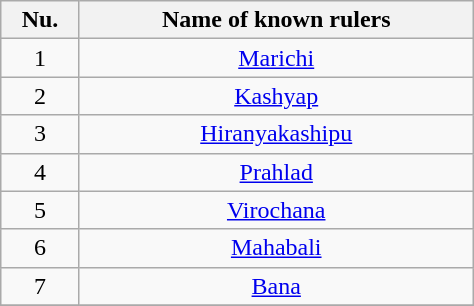<table class="wikitable" style="text-align:center; width:25%;" align="center">
<tr>
<th>Nu.</th>
<th>Name of known rulers</th>
</tr>
<tr>
<td>1</td>
<td><a href='#'>Marichi</a></td>
</tr>
<tr>
<td>2</td>
<td><a href='#'>Kashyap</a></td>
</tr>
<tr>
<td>3</td>
<td><a href='#'>Hiranyakashipu</a></td>
</tr>
<tr>
<td>4</td>
<td><a href='#'>Prahlad</a></td>
</tr>
<tr>
<td>5</td>
<td><a href='#'>Virochana</a></td>
</tr>
<tr>
<td>6</td>
<td><a href='#'>Mahabali</a></td>
</tr>
<tr>
<td>7</td>
<td><a href='#'>Bana</a></td>
</tr>
<tr>
</tr>
</table>
